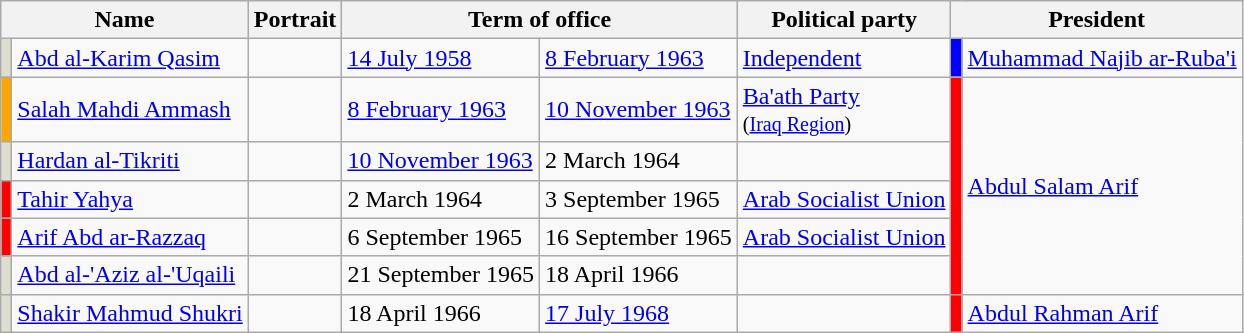<table class="wikitable">
<tr>
<th colspan=2>Name</th>
<th>Portrait</th>
<th colspan=2>Term of office</th>
<th>Political party</th>
<th colspan=2>President</th>
</tr>
<tr>
<td bgcolor="#DDDDD"></td>
<td><a href='#'>Abd al-Karim Qasim</a></td>
<td></td>
<td><a href='#'>14 July 1958</a></td>
<td><a href='#'>8 February 1963</a></td>
<td><a href='#'>Independent</a></td>
<td rowspan="1" bgcolor="#0000FF"></td>
<td rowspan="1"><a href='#'>Muhammad Najib ar-Ruba'i</a></td>
</tr>
<tr>
<td bgcolor="Orange"></td>
<td><a href='#'>Salah Mahdi Ammash</a></td>
<td></td>
<td><a href='#'>8 February 1963</a></td>
<td><a href='#'>10 November 1963</a></td>
<td><a href='#'>Ba'ath Party</a><br><small>(<a href='#'>Iraq Region</a>)</small></td>
<td rowspan="5" bgcolor="#FF0000"></td>
<td rowspan="5"><a href='#'>Abdul Salam Arif</a></td>
</tr>
<tr>
<td bgcolor="#DDDDD"></td>
<td><a href='#'>Hardan al-Tikriti</a></td>
<td></td>
<td><a href='#'>10 November 1963</a></td>
<td>2 March 1964</td>
<td></td>
</tr>
<tr>
<td bgcolor="#FF000"></td>
<td><a href='#'>Tahir Yahya</a></td>
<td></td>
<td>2 March 1964</td>
<td>3 September 1965</td>
<td><a href='#'>Arab Socialist Union</a></td>
</tr>
<tr>
<td bgcolor="#FF000"></td>
<td><a href='#'>Arif Abd ar-Razzaq</a></td>
<td></td>
<td>6 September 1965</td>
<td>16 September 1965</td>
<td><a href='#'>Arab Socialist Union</a></td>
</tr>
<tr>
<td bgcolor="#DDDDD"></td>
<td><a href='#'>Abd al-'Aziz al-'Uqaili</a></td>
<td></td>
<td>21 September 1965</td>
<td>18 April 1966</td>
<td></td>
</tr>
<tr>
<td bgcolor="#DDDDD"></td>
<td><a href='#'>Shakir Mahmud Shukri</a></td>
<td></td>
<td>18 April 1966</td>
<td><a href='#'>17 July 1968</a></td>
<td></td>
<td rowspan="1" bgcolor="#FF0000"></td>
<td rowspan="1"><a href='#'>Abdul Rahman Arif</a></td>
</tr>
</table>
